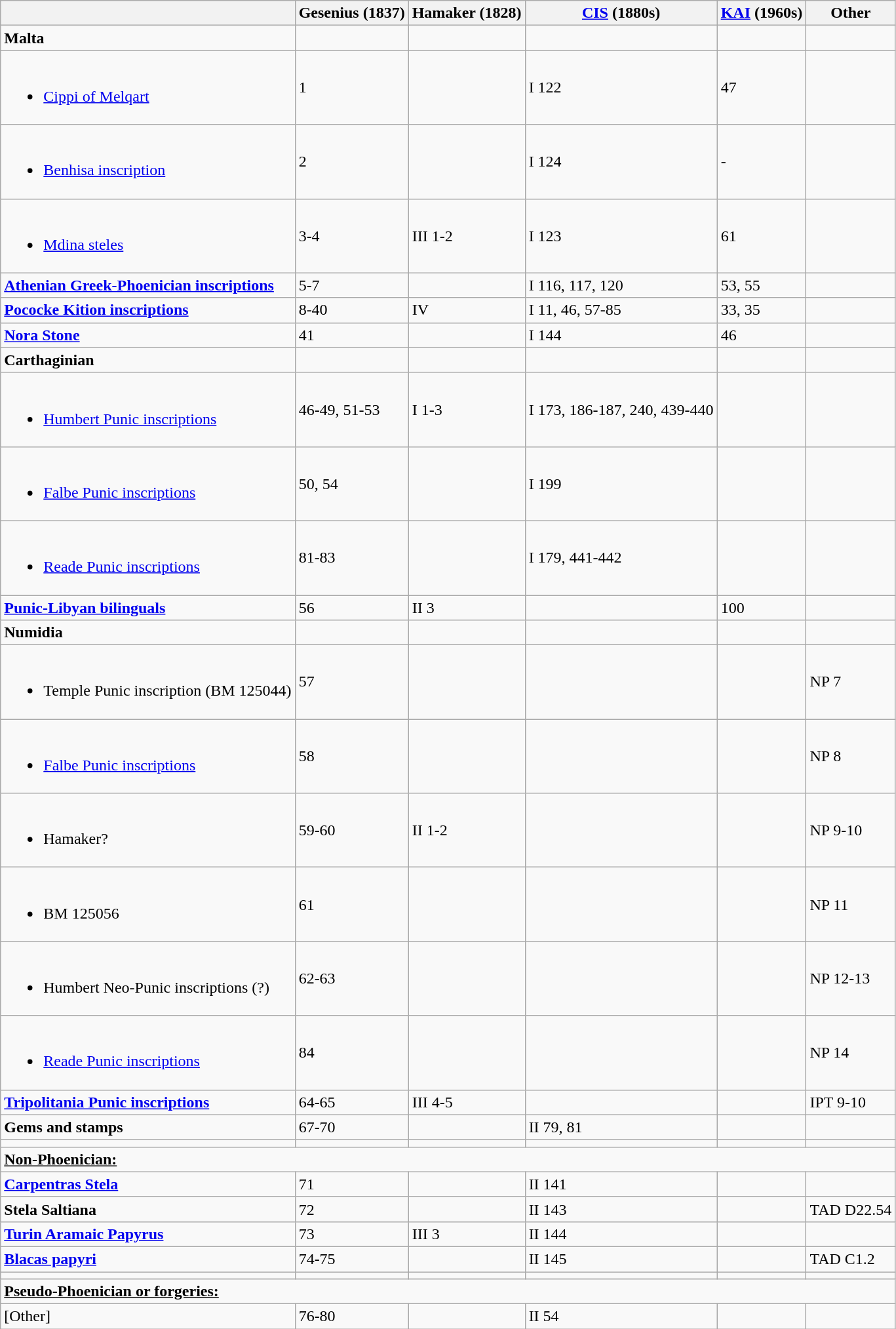<table class="wikitable">
<tr>
<th></th>
<th>Gesenius (1837)</th>
<th>Hamaker (1828)</th>
<th><a href='#'>CIS</a> (1880s)</th>
<th><a href='#'>KAI</a> (1960s)</th>
<th>Other</th>
</tr>
<tr>
<td><strong>Malta</strong></td>
<td></td>
<td></td>
<td></td>
<td></td>
<td></td>
</tr>
<tr>
<td><br><ul><li><a href='#'>Cippi of Melqart</a></li></ul></td>
<td>1</td>
<td></td>
<td>I 122</td>
<td>47</td>
<td></td>
</tr>
<tr>
<td><br><ul><li><a href='#'>Benhisa inscription</a></li></ul></td>
<td>2</td>
<td></td>
<td>I 124</td>
<td>-</td>
<td></td>
</tr>
<tr>
<td><br><ul><li><a href='#'>Mdina steles</a></li></ul></td>
<td>3-4</td>
<td>III 1-2</td>
<td>I 123</td>
<td>61</td>
<td></td>
</tr>
<tr>
<td><a href='#'><strong>Athenian Greek-Phoenician inscriptions</strong></a></td>
<td>5-7</td>
<td></td>
<td>I 116, 117, 120</td>
<td>53, 55</td>
<td></td>
</tr>
<tr>
<td><a href='#'><strong>Pococke Kition inscriptions</strong></a></td>
<td>8-40</td>
<td>IV</td>
<td>I 11, 46, 57-85</td>
<td>33, 35</td>
<td></td>
</tr>
<tr>
<td><a href='#'><strong>Nora Stone</strong></a></td>
<td>41</td>
<td></td>
<td>I 144</td>
<td>46</td>
<td></td>
</tr>
<tr>
<td><strong>Carthaginian</strong></td>
<td></td>
<td></td>
<td></td>
<td></td>
<td></td>
</tr>
<tr>
<td><br><ul><li><a href='#'>Humbert Punic inscriptions</a></li></ul></td>
<td>46-49, 51-53</td>
<td>I 1-3</td>
<td>I 173, 186-187, 240, 439-440</td>
<td></td>
<td></td>
</tr>
<tr>
<td><br><ul><li><a href='#'>Falbe Punic inscriptions</a></li></ul></td>
<td>50, 54</td>
<td></td>
<td>I 199</td>
<td></td>
<td></td>
</tr>
<tr>
<td><br><ul><li><a href='#'>Reade Punic inscriptions</a></li></ul></td>
<td>81-83</td>
<td></td>
<td>I 179, 441-442</td>
<td></td>
<td></td>
</tr>
<tr>
<td><a href='#'><strong>Punic-Libyan bilinguals</strong></a></td>
<td>56</td>
<td>II 3</td>
<td></td>
<td>100</td>
<td></td>
</tr>
<tr>
<td><strong>Numidia</strong></td>
<td></td>
<td></td>
<td></td>
<td></td>
<td></td>
</tr>
<tr>
<td><br><ul><li>Temple Punic inscription (BM 125044)</li></ul></td>
<td>57</td>
<td></td>
<td></td>
<td></td>
<td>NP 7</td>
</tr>
<tr>
<td><br><ul><li><a href='#'>Falbe Punic inscriptions</a></li></ul></td>
<td>58</td>
<td></td>
<td></td>
<td></td>
<td>NP 8</td>
</tr>
<tr>
<td><br><ul><li>Hamaker?</li></ul></td>
<td>59-60</td>
<td>II 1-2</td>
<td></td>
<td></td>
<td>NP 9-10</td>
</tr>
<tr>
<td><br><ul><li>BM 125056 </li></ul></td>
<td>61</td>
<td></td>
<td></td>
<td></td>
<td>NP 11</td>
</tr>
<tr>
<td><br><ul><li>Humbert Neo-Punic inscriptions (?)</li></ul></td>
<td>62-63</td>
<td></td>
<td></td>
<td></td>
<td>NP 12-13</td>
</tr>
<tr>
<td><br><ul><li><a href='#'>Reade Punic inscriptions</a></li></ul></td>
<td>84</td>
<td></td>
<td></td>
<td></td>
<td>NP 14</td>
</tr>
<tr>
<td><a href='#'><strong>Tripolitania Punic inscriptions</strong></a></td>
<td>64-65</td>
<td>III 4-5</td>
<td></td>
<td></td>
<td>IPT 9-10</td>
</tr>
<tr>
<td><strong>Gems and stamps</strong></td>
<td>67-70</td>
<td></td>
<td>II 79, 81</td>
<td></td>
<td></td>
</tr>
<tr>
<td></td>
<td></td>
<td></td>
<td></td>
<td></td>
<td></td>
</tr>
<tr>
<td colspan="6"><strong><u>Non-Phoenician:</u></strong></td>
</tr>
<tr>
<td><a href='#'><strong>Carpentras Stela</strong></a></td>
<td>71</td>
<td></td>
<td>II 141</td>
<td></td>
<td></td>
</tr>
<tr>
<td><strong>Stela Saltiana</strong></td>
<td>72</td>
<td></td>
<td>II 143</td>
<td></td>
<td>TAD D22.54</td>
</tr>
<tr>
<td><a href='#'><strong>Turin Aramaic Papyrus</strong></a></td>
<td>73</td>
<td>III 3</td>
<td>II 144</td>
<td></td>
<td></td>
</tr>
<tr>
<td><a href='#'><strong>Blacas papyri</strong></a></td>
<td>74-75</td>
<td></td>
<td>II 145</td>
<td></td>
<td>TAD C1.2</td>
</tr>
<tr>
<td></td>
<td></td>
<td></td>
<td></td>
<td></td>
<td></td>
</tr>
<tr>
<td colspan="6"><strong><u>Pseudo-Phoenician or forgeries:</u></strong></td>
</tr>
<tr>
<td>[Other]</td>
<td>76-80</td>
<td></td>
<td>II 54</td>
<td></td>
<td></td>
</tr>
</table>
